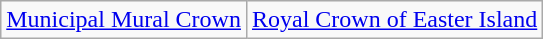<table class="wikitable">
<tr>
<td> <a href='#'>Municipal Mural Crown</a></td>
<td> <a href='#'>Royal Crown of Easter Island</a></td>
</tr>
</table>
